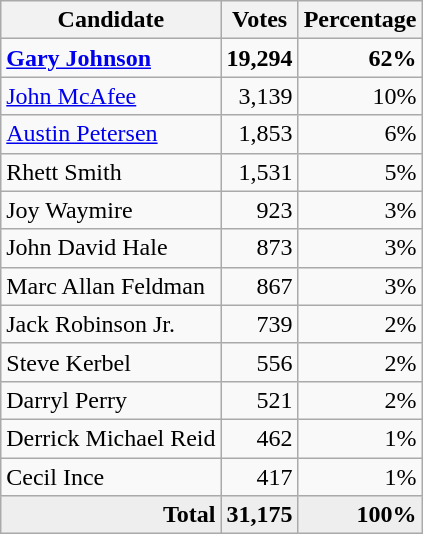<table class="wikitable" style="text-align:right;">
<tr>
<th>Candidate</th>
<th>Votes</th>
<th>Percentage</th>
</tr>
<tr>
<td style="text-align:left;"><strong><a href='#'>Gary Johnson</a></strong></td>
<td><strong>19,294</strong></td>
<td><strong>62%</strong></td>
</tr>
<tr>
<td style="text-align:left;"><a href='#'>John McAfee</a></td>
<td>3,139</td>
<td>10%</td>
</tr>
<tr>
<td style="text-align:left;"><a href='#'>Austin Petersen</a></td>
<td>1,853</td>
<td>6%</td>
</tr>
<tr>
<td style="text-align:left;">Rhett Smith</td>
<td>1,531</td>
<td>5%</td>
</tr>
<tr>
<td style="text-align:left;">Joy Waymire</td>
<td>923</td>
<td>3%</td>
</tr>
<tr>
<td style="text-align:left;">John David Hale</td>
<td>873</td>
<td>3%</td>
</tr>
<tr>
<td style="text-align:left;">Marc Allan Feldman</td>
<td>867</td>
<td>3%</td>
</tr>
<tr>
<td style="text-align:left;">Jack Robinson Jr.</td>
<td>739</td>
<td>2%</td>
</tr>
<tr>
<td style="text-align:left;">Steve Kerbel</td>
<td>556</td>
<td>2%</td>
</tr>
<tr>
<td style="text-align:left;">Darryl Perry</td>
<td>521</td>
<td>2%</td>
</tr>
<tr>
<td style="text-align:left;">Derrick Michael Reid</td>
<td>462</td>
<td>1%</td>
</tr>
<tr>
<td style="text-align:left;">Cecil Ince</td>
<td>417</td>
<td>1%</td>
</tr>
<tr style="background:#eee;">
<td style="margin-right:0.50px"><strong>Total</strong></td>
<td style="margin-right:0.50px"><strong>31,175</strong></td>
<td style="margin-right:0.50px"><strong>100%</strong></td>
</tr>
</table>
